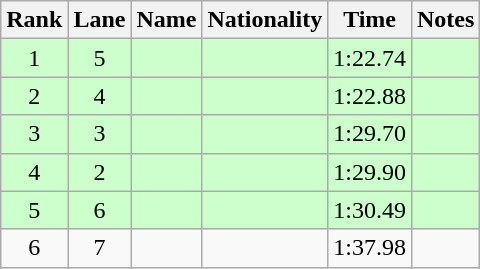<table class="wikitable sortable" style="text-align:center">
<tr>
<th>Rank</th>
<th>Lane</th>
<th>Name</th>
<th>Nationality</th>
<th>Time</th>
<th>Notes</th>
</tr>
<tr bgcolor=ccffcc>
<td>1</td>
<td>5</td>
<td align=left></td>
<td align=left></td>
<td>1:22.74</td>
<td><strong></strong></td>
</tr>
<tr bgcolor=ccffcc>
<td>2</td>
<td>4</td>
<td align=left></td>
<td align=left></td>
<td>1:22.88</td>
<td><strong></strong></td>
</tr>
<tr bgcolor=ccffcc>
<td>3</td>
<td>3</td>
<td align=left></td>
<td align=left></td>
<td>1:29.70</td>
<td><strong></strong></td>
</tr>
<tr bgcolor=ccffcc>
<td>4</td>
<td>2</td>
<td align=left></td>
<td align=left></td>
<td>1:29.90</td>
<td><strong></strong></td>
</tr>
<tr bgcolor=ccffcc>
<td>5</td>
<td>6</td>
<td align=left></td>
<td align=left></td>
<td>1:30.49</td>
<td><strong></strong></td>
</tr>
<tr>
<td>6</td>
<td>7</td>
<td align=left></td>
<td align=left></td>
<td>1:37.98</td>
<td></td>
</tr>
</table>
